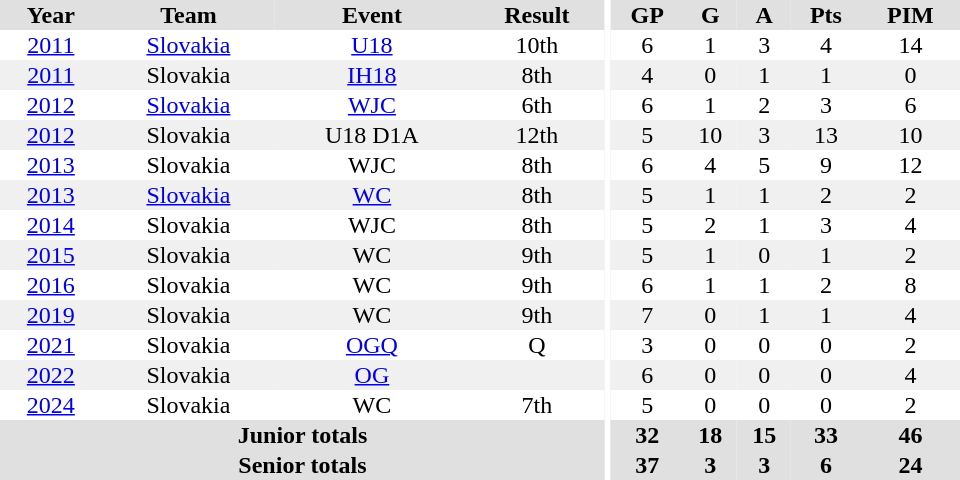<table border="0" cellpadding="1" cellspacing="0" ID="Table3" style="text-align:center; width:40em">
<tr ALIGN="center" bgcolor="#e0e0e0">
<th>Year</th>
<th>Team</th>
<th>Event</th>
<th>Result</th>
<th rowspan="99" bgcolor="#ffffff"></th>
<th>GP</th>
<th>G</th>
<th>A</th>
<th>Pts</th>
<th>PIM</th>
</tr>
<tr>
<td><a href='#'>2011</a></td>
<td><a href='#'>Slovakia</a></td>
<td><a href='#'>U18</a></td>
<td>10th</td>
<td>6</td>
<td>1</td>
<td>3</td>
<td>4</td>
<td>14</td>
</tr>
<tr bgcolor="#f0f0f0">
<td><a href='#'>2011</a></td>
<td>Slovakia</td>
<td><a href='#'>IH18</a></td>
<td>8th</td>
<td>4</td>
<td>0</td>
<td>1</td>
<td>1</td>
<td>0</td>
</tr>
<tr>
<td><a href='#'>2012</a></td>
<td><a href='#'>Slovakia</a></td>
<td><a href='#'>WJC</a></td>
<td>6th</td>
<td>6</td>
<td>1</td>
<td>2</td>
<td>3</td>
<td>6</td>
</tr>
<tr bgcolor="#f0f0f0">
<td><a href='#'>2012</a></td>
<td>Slovakia</td>
<td>U18 D1A</td>
<td>12th</td>
<td>5</td>
<td>10</td>
<td>3</td>
<td>13</td>
<td>10</td>
</tr>
<tr>
<td><a href='#'>2013</a></td>
<td>Slovakia</td>
<td>WJC</td>
<td>8th</td>
<td>6</td>
<td>4</td>
<td>5</td>
<td>9</td>
<td>12</td>
</tr>
<tr bgcolor="#f0f0f0">
<td><a href='#'>2013</a></td>
<td><a href='#'>Slovakia</a></td>
<td><a href='#'>WC</a></td>
<td>8th</td>
<td>5</td>
<td>1</td>
<td>1</td>
<td>2</td>
<td>2</td>
</tr>
<tr>
<td><a href='#'>2014</a></td>
<td>Slovakia</td>
<td>WJC</td>
<td>8th</td>
<td>5</td>
<td>2</td>
<td>1</td>
<td>3</td>
<td>4</td>
</tr>
<tr bgcolor="#f0f0f0">
<td><a href='#'>2015</a></td>
<td>Slovakia</td>
<td>WC</td>
<td>9th</td>
<td>5</td>
<td>1</td>
<td>0</td>
<td>1</td>
<td>2</td>
</tr>
<tr>
<td><a href='#'>2016</a></td>
<td>Slovakia</td>
<td>WC</td>
<td>9th</td>
<td>6</td>
<td>1</td>
<td>1</td>
<td>2</td>
<td>8</td>
</tr>
<tr bgcolor="#f0f0f0">
<td><a href='#'>2019</a></td>
<td>Slovakia</td>
<td>WC</td>
<td>9th</td>
<td>7</td>
<td>0</td>
<td>1</td>
<td>1</td>
<td>4</td>
</tr>
<tr>
<td><a href='#'>2021</a></td>
<td>Slovakia</td>
<td><a href='#'>OGQ</a></td>
<td>Q</td>
<td>3</td>
<td>0</td>
<td>0</td>
<td>0</td>
<td>2</td>
</tr>
<tr bgcolor="#f0f0f0">
<td><a href='#'>2022</a></td>
<td>Slovakia</td>
<td><a href='#'>OG</a></td>
<td></td>
<td>6</td>
<td>0</td>
<td>0</td>
<td>0</td>
<td>4</td>
</tr>
<tr>
<td><a href='#'>2024</a></td>
<td>Slovakia</td>
<td>WC</td>
<td>7th</td>
<td>5</td>
<td>0</td>
<td>0</td>
<td>0</td>
<td>2</td>
</tr>
<tr bgcolor="#e0e0e0">
<th colspan="4">Junior totals</th>
<th>32</th>
<th>18</th>
<th>15</th>
<th>33</th>
<th>46</th>
</tr>
<tr bgcolor="#e0e0e0">
<th colspan="4">Senior totals</th>
<th>37</th>
<th>3</th>
<th>3</th>
<th>6</th>
<th>24</th>
</tr>
</table>
